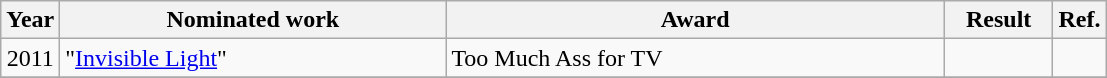<table class="wikitable">
<tr>
<th>Year</th>
<th width="250">Nominated work</th>
<th width="325">Award</th>
<th width="65">Result</th>
<th>Ref.</th>
</tr>
<tr>
<td align="center">2011</td>
<td>"<a href='#'>Invisible Light</a>"</td>
<td>Too Much Ass for TV</td>
<td></td>
<td align="center"></td>
</tr>
<tr>
</tr>
</table>
